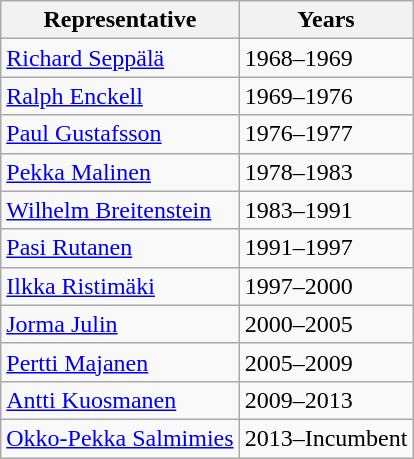<table class="wikitable sortable">
<tr>
<th>Representative</th>
<th>Years</th>
</tr>
<tr>
<td><a href='#'>Richard Seppälä</a></td>
<td>1968–1969</td>
</tr>
<tr>
<td><a href='#'>Ralph Enckell</a></td>
<td>1969–1976</td>
</tr>
<tr>
<td><a href='#'>Paul Gustafsson</a></td>
<td>1976–1977</td>
</tr>
<tr>
<td><a href='#'>Pekka Malinen</a></td>
<td>1978–1983</td>
</tr>
<tr>
<td><a href='#'>Wilhelm Breitenstein</a></td>
<td>1983–1991</td>
</tr>
<tr>
<td><a href='#'>Pasi Rutanen</a></td>
<td>1991–1997</td>
</tr>
<tr>
<td><a href='#'>Ilkka Ristimäki</a></td>
<td>1997–2000</td>
</tr>
<tr>
<td><a href='#'>Jorma Julin</a></td>
<td>2000–2005</td>
</tr>
<tr>
<td><a href='#'>Pertti Majanen</a></td>
<td>2005–2009</td>
</tr>
<tr>
<td><a href='#'>Antti Kuosmanen</a></td>
<td>2009–2013</td>
</tr>
<tr>
<td><a href='#'>Okko-Pekka Salmimies</a></td>
<td>2013–Incumbent</td>
</tr>
</table>
